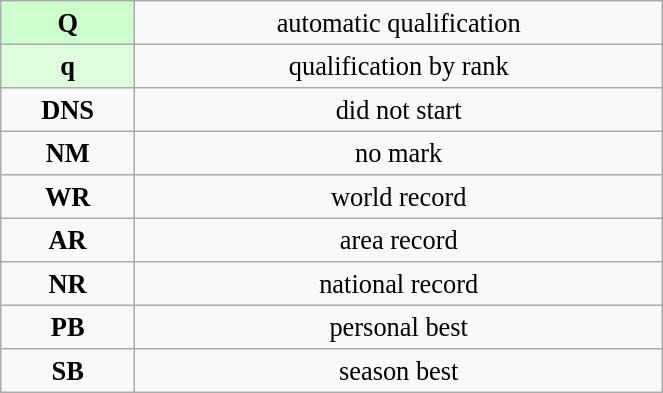<table class="wikitable" style=" text-align:center; font-size:110%;" width="35%">
<tr>
<td bgcolor="ccffcc"><strong>Q</strong></td>
<td>automatic qualification</td>
</tr>
<tr>
<td bgcolor="ddffdd"><strong>q</strong></td>
<td>qualification by rank</td>
</tr>
<tr>
<td><strong>DNS</strong></td>
<td>did not start</td>
</tr>
<tr>
<td><strong>NM</strong></td>
<td>no mark</td>
</tr>
<tr>
<td><strong>WR</strong></td>
<td>world record</td>
</tr>
<tr>
<td><strong>AR</strong></td>
<td>area record</td>
</tr>
<tr>
<td><strong>NR</strong></td>
<td>national record</td>
</tr>
<tr>
<td><strong>PB</strong></td>
<td>personal best</td>
</tr>
<tr>
<td><strong>SB</strong></td>
<td>season best</td>
</tr>
</table>
